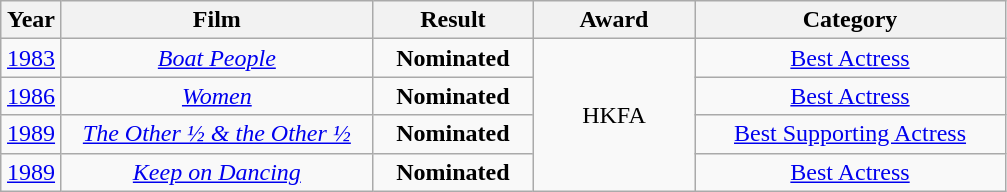<table class="wikitable">
<tr>
<th width="33">Year</th>
<th width="200">Film</th>
<th width="100">Result</th>
<th width="100">Award</th>
<th width="200">Category</th>
</tr>
<tr>
<td align="center"><a href='#'>1983</a></td>
<td align="center"><em><a href='#'>Boat People</a></em></td>
<td align="center"><strong>Nominated</strong></td>
<td rowspan="4" align="center">HKFA</td>
<td align="center"><a href='#'>Best Actress</a></td>
</tr>
<tr>
<td align="center"><a href='#'>1986</a></td>
<td align="center"><em><a href='#'>Women</a></em></td>
<td align="center"><strong>Nominated</strong></td>
<td align="center"><a href='#'>Best Actress</a></td>
</tr>
<tr>
<td align="center"><a href='#'>1989</a></td>
<td align="center"><em><a href='#'>The Other ½ & the Other ½</a></em></td>
<td align="center"><strong>Nominated</strong></td>
<td align="center"><a href='#'>Best Supporting Actress</a></td>
</tr>
<tr>
<td align="center"><a href='#'>1989</a></td>
<td align="center"><em><a href='#'>Keep on Dancing</a></em></td>
<td align="center"><strong>Nominated</strong></td>
<td align="center"><a href='#'>Best Actress</a></td>
</tr>
</table>
